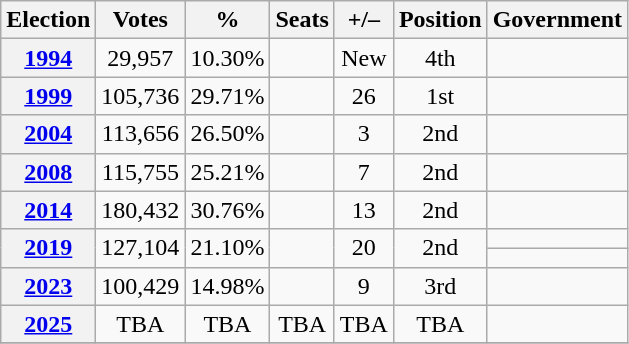<table class=wikitable style=text-align:center>
<tr>
<th>Election</th>
<th>Votes</th>
<th>%</th>
<th>Seats</th>
<th>+/–</th>
<th>Position</th>
<th>Government</th>
</tr>
<tr>
<th><a href='#'>1994</a></th>
<td>29,957</td>
<td>10.30%</td>
<td></td>
<td>New</td>
<td> 4th</td>
<td></td>
</tr>
<tr>
<th><a href='#'>1999</a></th>
<td>105,736</td>
<td>29.71%</td>
<td></td>
<td> 26</td>
<td> 1st</td>
<td></td>
</tr>
<tr>
<th><a href='#'>2004</a></th>
<td>113,656</td>
<td>26.50%</td>
<td></td>
<td> 3</td>
<td> 2nd</td>
<td></td>
</tr>
<tr>
<th><a href='#'>2008</a></th>
<td>115,755</td>
<td>25.21%</td>
<td></td>
<td> 7</td>
<td> 2nd</td>
<td></td>
</tr>
<tr>
<th><a href='#'>2014</a></th>
<td>180,432</td>
<td>30.76%</td>
<td></td>
<td> 13</td>
<td> 2nd</td>
<td></td>
</tr>
<tr>
<th rowspan=2><a href='#'>2019</a></th>
<td rowspan=2>127,104</td>
<td rowspan=2>21.10%</td>
<td rowspan=2></td>
<td rowspan=2> 20</td>
<td rowspan=2> 2nd</td>
<td> </td>
</tr>
<tr>
<td> </td>
</tr>
<tr>
<th><a href='#'>2023</a></th>
<td>100,429</td>
<td>14.98%</td>
<td></td>
<td> 9</td>
<td> 3rd</td>
<td></td>
</tr>
<tr>
<th><a href='#'>2025</a></th>
<td>TBA</td>
<td>TBA</td>
<td>TBA</td>
<td>TBA</td>
<td>TBA</td>
<td></td>
</tr>
<tr>
</tr>
</table>
